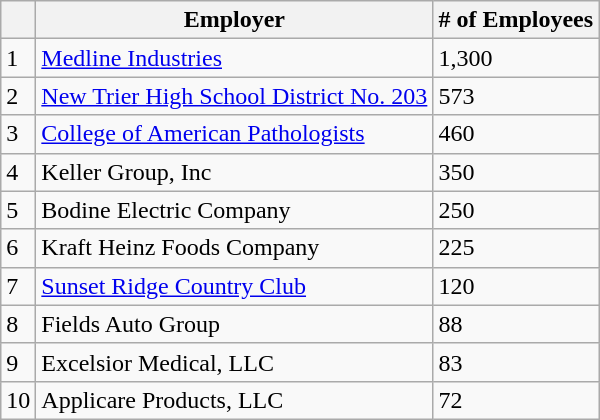<table class="wikitable" border="1">
<tr>
<th></th>
<th>Employer</th>
<th># of Employees</th>
</tr>
<tr>
<td>1</td>
<td><a href='#'>Medline Industries</a></td>
<td>1,300</td>
</tr>
<tr>
<td>2</td>
<td><a href='#'>New Trier High School District No. 203</a></td>
<td>573</td>
</tr>
<tr>
<td>3</td>
<td><a href='#'>College of American Pathologists</a></td>
<td>460</td>
</tr>
<tr>
<td>4</td>
<td>Keller Group, Inc</td>
<td>350</td>
</tr>
<tr>
<td>5</td>
<td>Bodine Electric Company</td>
<td>250</td>
</tr>
<tr>
<td>6</td>
<td>Kraft Heinz Foods Company</td>
<td>225</td>
</tr>
<tr>
<td>7</td>
<td><a href='#'>Sunset Ridge Country Club</a></td>
<td>120</td>
</tr>
<tr>
<td>8</td>
<td>Fields Auto Group</td>
<td>88</td>
</tr>
<tr>
<td>9</td>
<td>Excelsior Medical, LLC</td>
<td>83</td>
</tr>
<tr>
<td>10</td>
<td>Applicare Products, LLC</td>
<td>72</td>
</tr>
</table>
